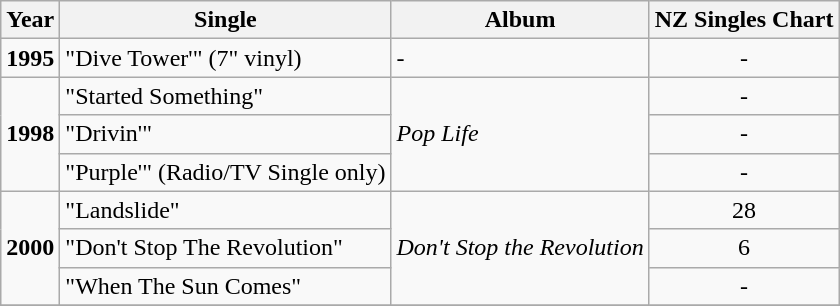<table class="wikitable">
<tr>
<th>Year</th>
<th>Single</th>
<th>Album</th>
<th>NZ Singles Chart</th>
</tr>
<tr>
<td align="left"><strong>1995</strong></td>
<td align="left" valign="top">"Dive Tower'" (7" vinyl)</td>
<td align="left" valign="top">-</td>
<td align="center" valign="top">-</td>
</tr>
<tr>
<td align="left" rowspan="3"><strong>1998</strong></td>
<td align="left" valign="top">"Started Something"</td>
<td align="left" rowspan="3"><em>Pop Life</em></td>
<td align="center" valign="top">-</td>
</tr>
<tr>
<td align="left" valign="top">"Drivin'"</td>
<td align="center" valign="top">-</td>
</tr>
<tr>
<td align="left" valign="top">"Purple'" (Radio/TV Single only)</td>
<td align="center" valign="top">-</td>
</tr>
<tr>
<td align="left" rowspan="3"><strong>2000</strong></td>
<td align="left" valign="top">"Landslide"</td>
<td align="left" rowspan="3"><em>Don't Stop the Revolution</em></td>
<td align="center" valign="top">28</td>
</tr>
<tr>
<td align="left" valign="top">"Don't Stop The Revolution"</td>
<td align="center" valign="top">6</td>
</tr>
<tr>
<td align="left" valign="top">"When The Sun Comes"</td>
<td align="center" valign="top">-</td>
</tr>
<tr>
</tr>
</table>
